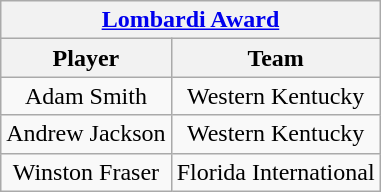<table class="wikitable" style="text-align: center;">
<tr>
<th colspan="2"><strong><a href='#'>Lombardi Award</a></strong></th>
</tr>
<tr>
<th>Player</th>
<th>Team</th>
</tr>
<tr>
<td>Adam Smith</td>
<td>Western Kentucky</td>
</tr>
<tr>
<td>Andrew Jackson</td>
<td>Western Kentucky</td>
</tr>
<tr>
<td>Winston Fraser</td>
<td>Florida International</td>
</tr>
</table>
